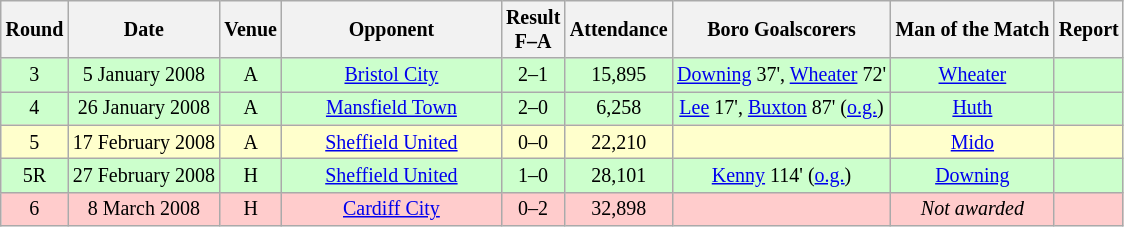<table class="wikitable" style="text-align:center; font-size: smaller;">
<tr>
<th>Round</th>
<th>Date</th>
<th>Venue</th>
<th width="140px">Opponent</th>
<th>Result<br>F–A</th>
<th>Attendance</th>
<th>Boro Goalscorers</th>
<th>Man of the Match</th>
<th>Report</th>
</tr>
<tr bgcolor="#CCFFCC">
<td>3</td>
<td>5 January 2008</td>
<td>A</td>
<td><a href='#'>Bristol City</a></td>
<td>2–1</td>
<td>15,895</td>
<td><a href='#'>Downing</a> 37', <a href='#'>Wheater</a> 72'</td>
<td><a href='#'>Wheater</a></td>
<td></td>
</tr>
<tr bgcolor="#CCFFCC">
<td>4</td>
<td>26 January 2008</td>
<td>A</td>
<td><a href='#'>Mansfield Town</a></td>
<td>2–0</td>
<td>6,258</td>
<td><a href='#'>Lee</a> 17', <a href='#'>Buxton</a> 87' (<a href='#'>o.g.</a>)</td>
<td><a href='#'>Huth</a></td>
<td></td>
</tr>
<tr bgcolor="#FFFFCC">
<td>5</td>
<td>17 February 2008</td>
<td>A</td>
<td><a href='#'>Sheffield United</a></td>
<td>0–0</td>
<td>22,210</td>
<td></td>
<td><a href='#'>Mido</a></td>
<td></td>
</tr>
<tr bgcolor="#CCFFCC">
<td>5R</td>
<td>27 February 2008</td>
<td>H</td>
<td><a href='#'>Sheffield United</a></td>
<td>1–0</td>
<td>28,101</td>
<td><a href='#'>Kenny</a> 114' (<a href='#'>o.g.</a>)</td>
<td><a href='#'>Downing</a></td>
<td></td>
</tr>
<tr bgcolor="#FFCCCC">
<td>6</td>
<td>8 March 2008</td>
<td>H</td>
<td><a href='#'>Cardiff City</a></td>
<td>0–2</td>
<td>32,898</td>
<td></td>
<td><em>Not awarded</em></td>
<td></td>
</tr>
</table>
